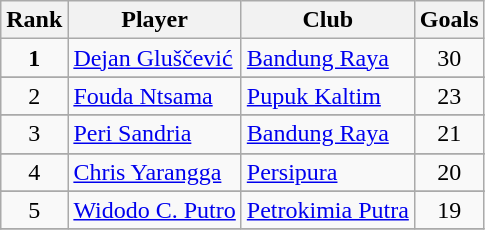<table class="wikitable" style="text-align:center">
<tr>
<th>Rank</th>
<th>Player</th>
<th>Club</th>
<th>Goals</th>
</tr>
<tr>
<td align="center"><strong>1</strong></td>
<td align="left"> <a href='#'>Dejan Gluščević</a></td>
<td align="left"><a href='#'>Bandung Raya</a></td>
<td>30</td>
</tr>
<tr align="center">
</tr>
<tr>
<td align="center">2</td>
<td align="left"> <a href='#'>Fouda Ntsama</a></td>
<td align="left"><a href='#'>Pupuk Kaltim</a></td>
<td>23</td>
</tr>
<tr align="center">
</tr>
<tr>
<td align="center">3</td>
<td align="left"> <a href='#'>Peri Sandria</a></td>
<td align="left"><a href='#'>Bandung Raya</a></td>
<td>21</td>
</tr>
<tr align="center">
</tr>
<tr>
<td align="center">4</td>
<td align="left"> <a href='#'>Chris Yarangga</a></td>
<td align="left"><a href='#'>Persipura</a></td>
<td>20</td>
</tr>
<tr align="center">
</tr>
<tr>
<td align="center">5</td>
<td align="left"> <a href='#'>Widodo C. Putro</a></td>
<td align="left"><a href='#'>Petrokimia Putra</a></td>
<td>19</td>
</tr>
<tr align="center">
</tr>
</table>
